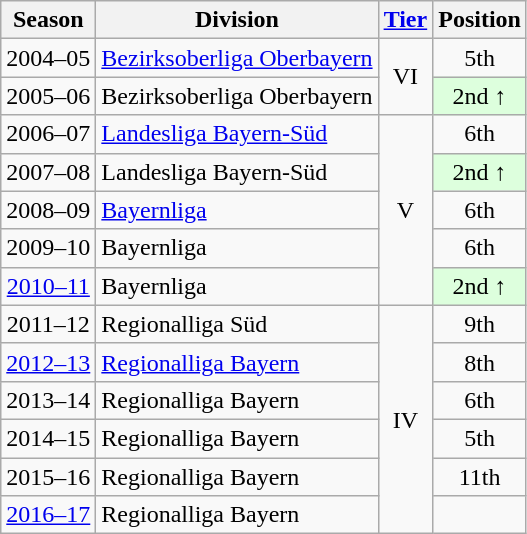<table class="wikitable">
<tr>
<th>Season</th>
<th>Division</th>
<th><a href='#'>Tier</a></th>
<th>Position</th>
</tr>
<tr align="center">
<td>2004–05</td>
<td align="left"><a href='#'>Bezirksoberliga Oberbayern</a></td>
<td rowspan=2>VI</td>
<td>5th</td>
</tr>
<tr align="center">
<td>2005–06</td>
<td align="left">Bezirksoberliga Oberbayern</td>
<td style="background:#ddffdd">2nd ↑</td>
</tr>
<tr align="center">
<td>2006–07</td>
<td align="left"><a href='#'>Landesliga Bayern-Süd</a></td>
<td rowspan=5>V</td>
<td>6th</td>
</tr>
<tr align="center">
<td>2007–08</td>
<td align="left">Landesliga Bayern-Süd</td>
<td style="background:#ddffdd">2nd ↑</td>
</tr>
<tr align="center">
<td>2008–09</td>
<td align="left"><a href='#'>Bayernliga</a></td>
<td>6th</td>
</tr>
<tr align="center">
<td>2009–10</td>
<td align="left">Bayernliga</td>
<td>6th</td>
</tr>
<tr align="center">
<td><a href='#'>2010–11</a></td>
<td align="left">Bayernliga</td>
<td style="background:#ddffdd">2nd ↑</td>
</tr>
<tr align="center">
<td>2011–12</td>
<td align="left">Regionalliga Süd</td>
<td rowspan=6>IV</td>
<td>9th</td>
</tr>
<tr align="center">
<td><a href='#'>2012–13</a></td>
<td align="left"><a href='#'>Regionalliga Bayern</a></td>
<td>8th</td>
</tr>
<tr align="center">
<td>2013–14</td>
<td align="left">Regionalliga Bayern</td>
<td>6th</td>
</tr>
<tr align="center">
<td>2014–15</td>
<td align="left">Regionalliga Bayern</td>
<td>5th</td>
</tr>
<tr align="center">
<td>2015–16</td>
<td align="left">Regionalliga Bayern</td>
<td>11th</td>
</tr>
<tr align="center">
<td><a href='#'>2016–17</a></td>
<td align="left">Regionalliga Bayern</td>
<td></td>
</tr>
</table>
